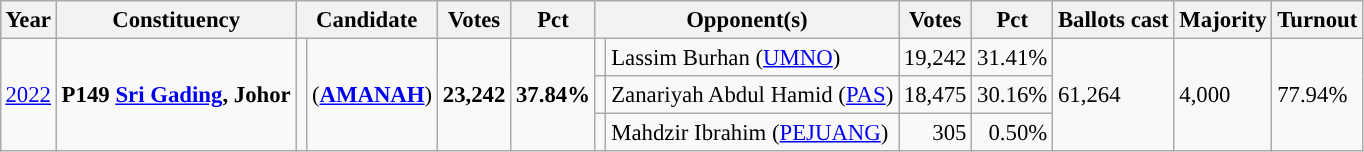<table class="wikitable" style="margin:0.5em ; font-size:95%">
<tr>
<th>Year</th>
<th>Constituency</th>
<th colspan=2>Candidate</th>
<th>Votes</th>
<th>Pct</th>
<th colspan=2>Opponent(s)</th>
<th>Votes</th>
<th>Pct</th>
<th>Ballots cast</th>
<th>Majority</th>
<th>Turnout</th>
</tr>
<tr>
<td rowspan="3"><a href='#'>2022</a></td>
<td rowspan="3"><strong>P149 <a href='#'>Sri Gading</a>, Johor</strong></td>
<td rowspan="3" ></td>
<td rowspan="3"> (<a href='#'><strong>AMANAH</strong></a>)</td>
<td rowspan="3" align="right"><strong>23,242</strong></td>
<td rowspan="3"><strong>37.84%</strong></td>
<td></td>
<td>Lassim Burhan (<a href='#'>UMNO</a>)</td>
<td align="right">19,242</td>
<td align="right">31.41%</td>
<td rowspan="3">61,264</td>
<td rowspan="3">4,000</td>
<td rowspan="3">77.94%</td>
</tr>
<tr>
<td></td>
<td>Zanariyah Abdul Hamid (<a href='#'>PAS</a>)</td>
<td align="right">18,475</td>
<td align="right">30.16%</td>
</tr>
<tr>
<td></td>
<td>Mahdzir Ibrahim (<a href='#'>PEJUANG</a>)</td>
<td align="right">305</td>
<td align="right">0.50%</td>
</tr>
</table>
